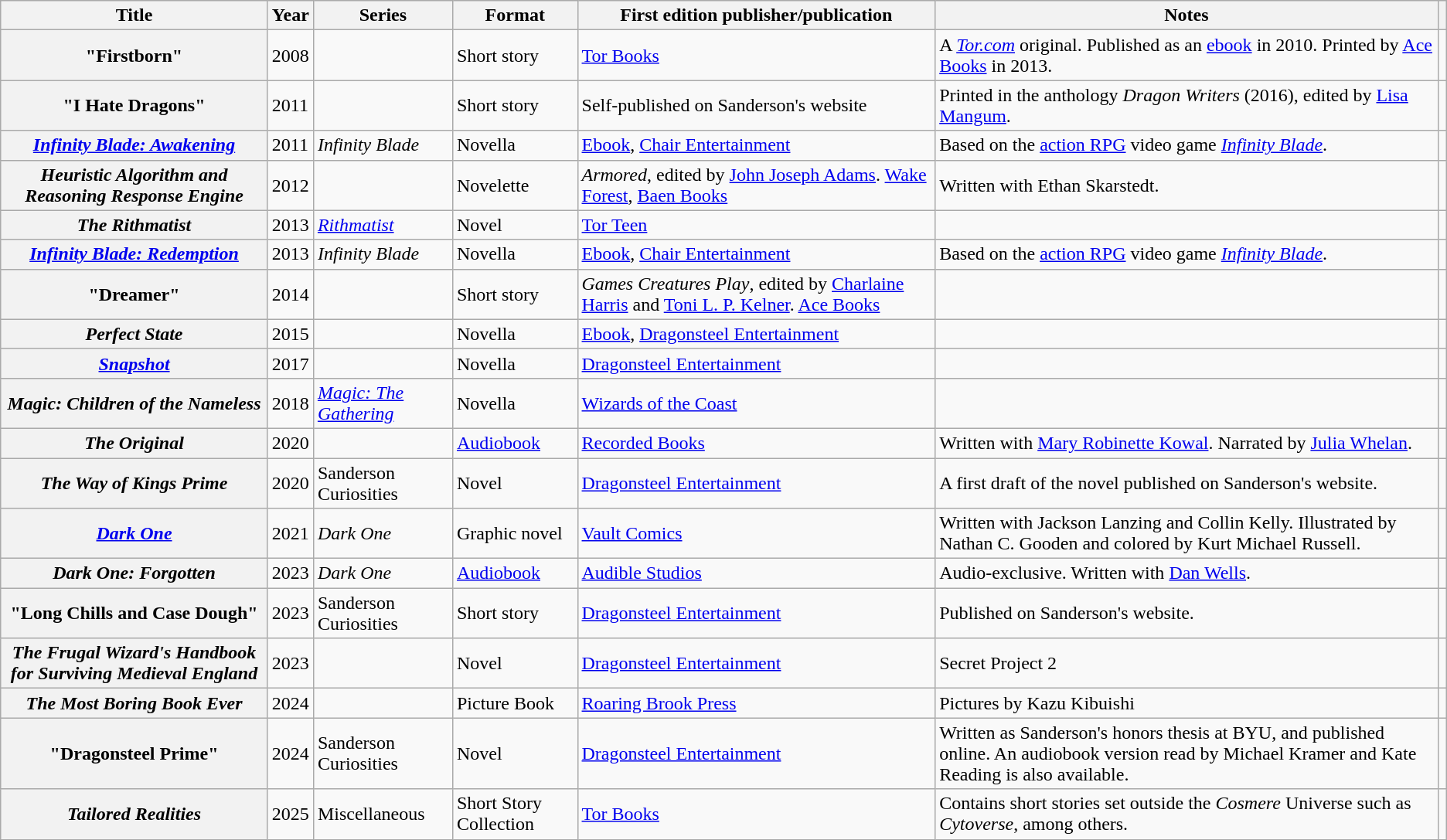<table class="wikitable sortable plainrowheaders">
<tr>
<th scope="col">Title</th>
<th scope="col">Year</th>
<th scope="col">Series</th>
<th scope="col" class="unsortable">Format</th>
<th scope="col" class="unsortable">First edition publisher/publication</th>
<th scope="col" class="unsortable">Notes</th>
<th scope="col" class="unsortable"></th>
</tr>
<tr>
<th scope="row">"Firstborn"</th>
<td>2008</td>
<td></td>
<td>Short story</td>
<td><a href='#'>Tor Books</a></td>
<td>A <em><a href='#'>Tor.com</a></em> original. Published as an <a href='#'>ebook</a> in 2010. Printed by <a href='#'>Ace Books</a> in 2013.</td>
<td align="center"></td>
</tr>
<tr>
<th scope="row">"I Hate Dragons"</th>
<td>2011</td>
<td></td>
<td>Short story</td>
<td>Self-published on Sanderson's website</td>
<td>Printed in the anthology <em>Dragon Writers</em> (2016), edited by <a href='#'>Lisa Mangum</a>.</td>
<td align="center"></td>
</tr>
<tr>
<th scope="row"><em><a href='#'>Infinity Blade: Awakening</a></em></th>
<td>2011</td>
<td><em>Infinity Blade</em></td>
<td>Novella</td>
<td><a href='#'>Ebook</a>, <a href='#'>Chair Entertainment</a></td>
<td>Based on the <a href='#'>action RPG</a> video game <em><a href='#'>Infinity Blade</a></em>.</td>
<td align="center"></td>
</tr>
<tr>
<th scope="row"><em>Heuristic Algorithm and Reasoning Response Engine</em></th>
<td>2012</td>
<td></td>
<td>Novelette</td>
<td><em>Armored</em>, edited by <a href='#'>John Joseph Adams</a>. <a href='#'>Wake Forest</a>, <a href='#'>Baen Books</a></td>
<td>Written with Ethan Skarstedt.</td>
<td align="center"></td>
</tr>
<tr>
<th scope="row"><em>The Rithmatist</em></th>
<td>2013</td>
<td><em><a href='#'>Rithmatist</a></em></td>
<td>Novel</td>
<td><a href='#'>Tor Teen</a></td>
<td></td>
<td align="center"></td>
</tr>
<tr>
<th scope="row"><em><a href='#'>Infinity Blade: Redemption</a></em></th>
<td>2013</td>
<td><em>Infinity Blade</em></td>
<td>Novella</td>
<td><a href='#'>Ebook</a>, <a href='#'>Chair Entertainment</a></td>
<td>Based on the <a href='#'>action RPG</a> video game <em><a href='#'>Infinity Blade</a></em>.</td>
<td align="center"></td>
</tr>
<tr>
<th scope="row">"Dreamer"</th>
<td>2014</td>
<td></td>
<td>Short story</td>
<td><em>Games Creatures Play</em>, edited by <a href='#'>Charlaine Harris</a> and <a href='#'>Toni L. P. Kelner</a>. <a href='#'>Ace Books</a></td>
<td></td>
<td align="center"></td>
</tr>
<tr>
<th scope="row"><em>Perfect State</em></th>
<td>2015</td>
<td></td>
<td>Novella</td>
<td><a href='#'>Ebook</a>, <a href='#'>Dragonsteel Entertainment</a></td>
<td></td>
<td align="center"></td>
</tr>
<tr>
<th scope="row"><em><a href='#'>Snapshot</a></em></th>
<td>2017</td>
<td></td>
<td>Novella</td>
<td><a href='#'>Dragonsteel Entertainment</a></td>
<td></td>
<td align="center"></td>
</tr>
<tr>
<th scope="row"><em>Magic: Children of the Nameless</em></th>
<td>2018</td>
<td><em><a href='#'>Magic: The Gathering</a></em></td>
<td>Novella</td>
<td><a href='#'>Wizards of the Coast</a></td>
<td></td>
<td align="center"></td>
</tr>
<tr>
<th scope="row"><em>The Original</em></th>
<td>2020</td>
<td></td>
<td><a href='#'>Audiobook</a></td>
<td><a href='#'>Recorded Books</a></td>
<td>Written with <a href='#'>Mary Robinette Kowal</a>. Narrated by <a href='#'>Julia Whelan</a>.</td>
<td align="center"></td>
</tr>
<tr>
<th scope="row"><em>The Way of Kings Prime</em></th>
<td>2020</td>
<td>Sanderson Curiosities</td>
<td>Novel</td>
<td><a href='#'>Dragonsteel Entertainment</a></td>
<td>A first draft of the novel published on Sanderson's website.</td>
<td></td>
</tr>
<tr>
<th scope="row"><em><a href='#'>Dark One</a></em></th>
<td>2021</td>
<td><em>Dark One</em></td>
<td>Graphic novel</td>
<td><a href='#'>Vault Comics</a></td>
<td>Written with Jackson Lanzing and Collin Kelly. Illustrated by Nathan C. Gooden and colored by Kurt Michael Russell.</td>
<td align="center"></td>
</tr>
<tr>
<th scope="row"><em>Dark One: Forgotten</em></th>
<td>2023</td>
<td><em>Dark One</em></td>
<td><a href='#'>Audiobook</a></td>
<td><a href='#'>Audible Studios</a></td>
<td>Audio-exclusive. Written with <a href='#'>Dan Wells</a>.</td>
<td align="center"></td>
</tr>
<tr>
<th scope="row">"Long Chills and Case Dough"</th>
<td>2023</td>
<td>Sanderson Curiosities</td>
<td>Short story</td>
<td><a href='#'>Dragonsteel Entertainment</a></td>
<td>Published on Sanderson's website.</td>
<td align="center"></td>
</tr>
<tr>
<th scope="row"><em>The Frugal Wizard's Handbook for Surviving Medieval England</em></th>
<td>2023</td>
<td></td>
<td>Novel</td>
<td><a href='#'>Dragonsteel Entertainment</a></td>
<td>Secret Project 2</td>
<td align="center"></td>
</tr>
<tr>
<th scope="row"><em>The Most Boring Book Ever</em></th>
<td>2024</td>
<td></td>
<td>Picture Book</td>
<td><a href='#'>Roaring Brook Press</a></td>
<td>Pictures by Kazu Kibuishi</td>
<td></td>
</tr>
<tr>
<th scope="row">"Dragonsteel Prime"</th>
<td>2024</td>
<td>Sanderson Curiosities</td>
<td>Novel</td>
<td><a href='#'>Dragonsteel Entertainment</a></td>
<td>Written as Sanderson's honors thesis at BYU, and published online. An audiobook version read by Michael Kramer and Kate Reading is also available.</td>
<td align="center"></td>
</tr>
<tr>
<th scope="row"><em>Tailored Realities</em></th>
<td>2025</td>
<td>Miscellaneous</td>
<td>Short Story Collection</td>
<td><a href='#'>Tor Books</a></td>
<td>Contains short stories set outside the <em>Cosmere</em> Universe such as <em>Cytoverse</em>, among others.</td>
<td></td>
</tr>
</table>
